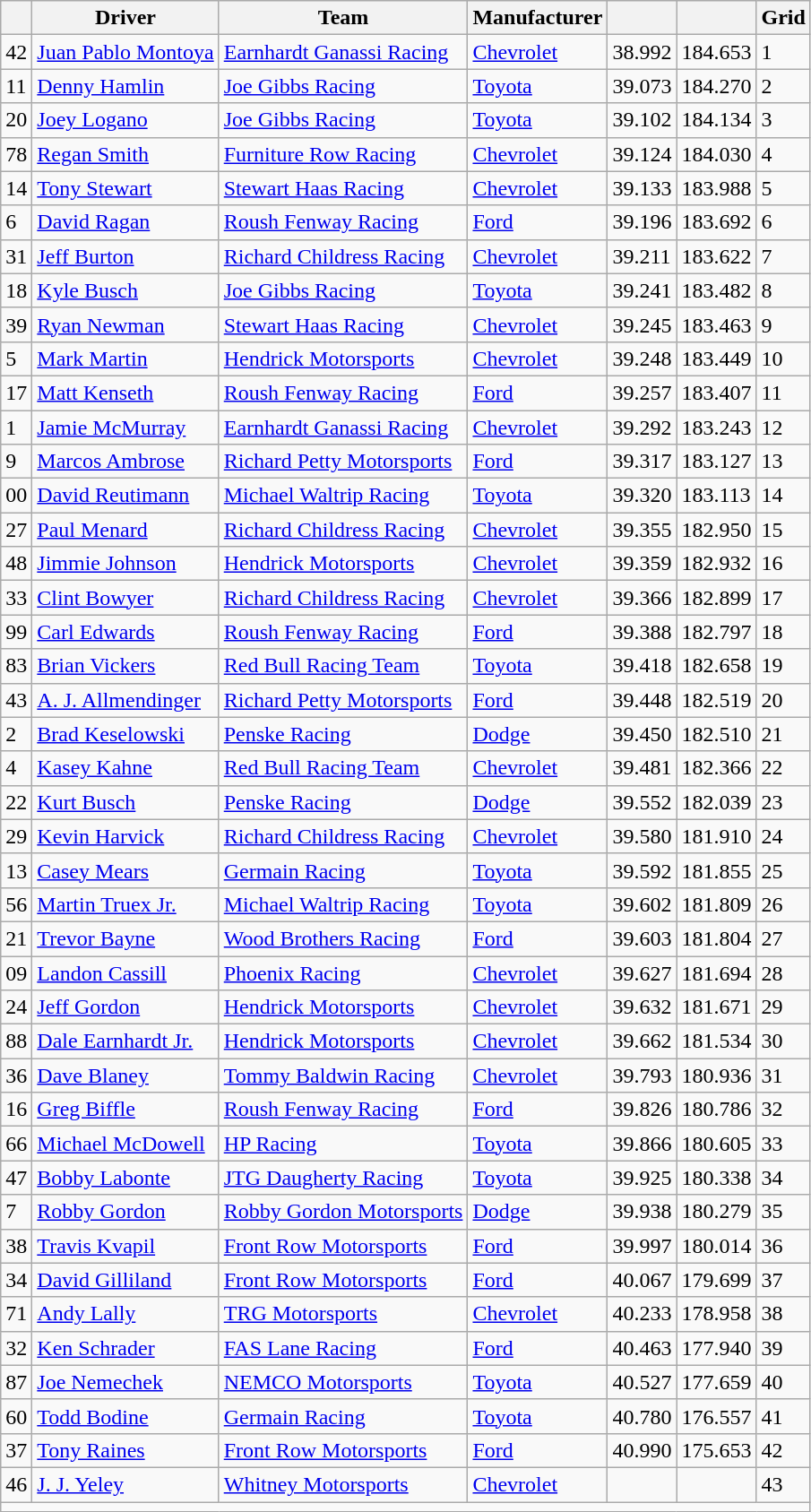<table class="wikitable">
<tr>
<th></th>
<th>Driver</th>
<th>Team</th>
<th>Manufacturer</th>
<th></th>
<th></th>
<th>Grid</th>
</tr>
<tr>
<td>42</td>
<td><a href='#'>Juan Pablo Montoya</a></td>
<td><a href='#'>Earnhardt Ganassi Racing</a></td>
<td><a href='#'>Chevrolet</a></td>
<td>38.992</td>
<td>184.653</td>
<td>1</td>
</tr>
<tr>
<td>11</td>
<td><a href='#'>Denny Hamlin</a></td>
<td><a href='#'>Joe Gibbs Racing</a></td>
<td><a href='#'>Toyota</a></td>
<td>39.073</td>
<td>184.270</td>
<td>2</td>
</tr>
<tr>
<td>20</td>
<td><a href='#'>Joey Logano</a></td>
<td><a href='#'>Joe Gibbs Racing</a></td>
<td><a href='#'>Toyota</a></td>
<td>39.102</td>
<td>184.134</td>
<td>3</td>
</tr>
<tr>
<td>78</td>
<td><a href='#'>Regan Smith</a></td>
<td><a href='#'>Furniture Row Racing</a></td>
<td><a href='#'>Chevrolet</a></td>
<td>39.124</td>
<td>184.030</td>
<td>4</td>
</tr>
<tr>
<td>14</td>
<td><a href='#'>Tony Stewart</a></td>
<td><a href='#'>Stewart Haas Racing</a></td>
<td><a href='#'>Chevrolet</a></td>
<td>39.133</td>
<td>183.988</td>
<td>5</td>
</tr>
<tr>
<td>6</td>
<td><a href='#'>David Ragan</a></td>
<td><a href='#'>Roush Fenway Racing</a></td>
<td><a href='#'>Ford</a></td>
<td>39.196</td>
<td>183.692</td>
<td>6</td>
</tr>
<tr>
<td>31</td>
<td><a href='#'>Jeff Burton</a></td>
<td><a href='#'>Richard Childress Racing</a></td>
<td><a href='#'>Chevrolet</a></td>
<td>39.211</td>
<td>183.622</td>
<td>7</td>
</tr>
<tr>
<td>18</td>
<td><a href='#'>Kyle Busch</a></td>
<td><a href='#'>Joe Gibbs Racing</a></td>
<td><a href='#'>Toyota</a></td>
<td>39.241</td>
<td>183.482</td>
<td>8</td>
</tr>
<tr>
<td>39</td>
<td><a href='#'>Ryan Newman</a></td>
<td><a href='#'>Stewart Haas Racing</a></td>
<td><a href='#'>Chevrolet</a></td>
<td>39.245</td>
<td>183.463</td>
<td>9</td>
</tr>
<tr>
<td>5</td>
<td><a href='#'>Mark Martin</a></td>
<td><a href='#'>Hendrick Motorsports</a></td>
<td><a href='#'>Chevrolet</a></td>
<td>39.248</td>
<td>183.449</td>
<td>10</td>
</tr>
<tr>
<td>17</td>
<td><a href='#'>Matt Kenseth</a></td>
<td><a href='#'>Roush Fenway Racing</a></td>
<td><a href='#'>Ford</a></td>
<td>39.257</td>
<td>183.407</td>
<td>11</td>
</tr>
<tr>
<td>1</td>
<td><a href='#'>Jamie McMurray</a></td>
<td><a href='#'>Earnhardt Ganassi Racing</a></td>
<td><a href='#'>Chevrolet</a></td>
<td>39.292</td>
<td>183.243</td>
<td>12</td>
</tr>
<tr>
<td>9</td>
<td><a href='#'>Marcos Ambrose</a></td>
<td><a href='#'>Richard Petty Motorsports</a></td>
<td><a href='#'>Ford</a></td>
<td>39.317</td>
<td>183.127</td>
<td>13</td>
</tr>
<tr>
<td>00</td>
<td><a href='#'>David Reutimann</a></td>
<td><a href='#'>Michael Waltrip Racing</a></td>
<td><a href='#'>Toyota</a></td>
<td>39.320</td>
<td>183.113</td>
<td>14</td>
</tr>
<tr>
<td>27</td>
<td><a href='#'>Paul Menard</a></td>
<td><a href='#'>Richard Childress Racing</a></td>
<td><a href='#'>Chevrolet</a></td>
<td>39.355</td>
<td>182.950</td>
<td>15</td>
</tr>
<tr>
<td>48</td>
<td><a href='#'>Jimmie Johnson</a></td>
<td><a href='#'>Hendrick Motorsports</a></td>
<td><a href='#'>Chevrolet</a></td>
<td>39.359</td>
<td>182.932</td>
<td>16</td>
</tr>
<tr>
<td>33</td>
<td><a href='#'>Clint Bowyer</a></td>
<td><a href='#'>Richard Childress Racing</a></td>
<td><a href='#'>Chevrolet</a></td>
<td>39.366</td>
<td>182.899</td>
<td>17</td>
</tr>
<tr>
<td>99</td>
<td><a href='#'>Carl Edwards</a></td>
<td><a href='#'>Roush Fenway Racing</a></td>
<td><a href='#'>Ford</a></td>
<td>39.388</td>
<td>182.797</td>
<td>18</td>
</tr>
<tr>
<td>83</td>
<td><a href='#'>Brian Vickers</a></td>
<td><a href='#'>Red Bull Racing Team</a></td>
<td><a href='#'>Toyota</a></td>
<td>39.418</td>
<td>182.658</td>
<td>19</td>
</tr>
<tr>
<td>43</td>
<td><a href='#'>A. J. Allmendinger</a></td>
<td><a href='#'>Richard Petty Motorsports</a></td>
<td><a href='#'>Ford</a></td>
<td>39.448</td>
<td>182.519</td>
<td>20</td>
</tr>
<tr>
<td>2</td>
<td><a href='#'>Brad Keselowski</a></td>
<td><a href='#'>Penske Racing</a></td>
<td><a href='#'>Dodge</a></td>
<td>39.450</td>
<td>182.510</td>
<td>21</td>
</tr>
<tr>
<td>4</td>
<td><a href='#'>Kasey Kahne</a></td>
<td><a href='#'>Red Bull Racing Team</a></td>
<td><a href='#'>Chevrolet</a></td>
<td>39.481</td>
<td>182.366</td>
<td>22</td>
</tr>
<tr>
<td>22</td>
<td><a href='#'>Kurt Busch</a></td>
<td><a href='#'>Penske Racing</a></td>
<td><a href='#'>Dodge</a></td>
<td>39.552</td>
<td>182.039</td>
<td>23</td>
</tr>
<tr>
<td>29</td>
<td><a href='#'>Kevin Harvick</a></td>
<td><a href='#'>Richard Childress Racing</a></td>
<td><a href='#'>Chevrolet</a></td>
<td>39.580</td>
<td>181.910</td>
<td>24</td>
</tr>
<tr>
<td>13</td>
<td><a href='#'>Casey Mears</a></td>
<td><a href='#'>Germain Racing</a></td>
<td><a href='#'>Toyota</a></td>
<td>39.592</td>
<td>181.855</td>
<td>25</td>
</tr>
<tr>
<td>56</td>
<td><a href='#'>Martin Truex Jr.</a></td>
<td><a href='#'>Michael Waltrip Racing</a></td>
<td><a href='#'>Toyota</a></td>
<td>39.602</td>
<td>181.809</td>
<td>26</td>
</tr>
<tr>
<td>21</td>
<td><a href='#'>Trevor Bayne</a></td>
<td><a href='#'>Wood Brothers Racing</a></td>
<td><a href='#'>Ford</a></td>
<td>39.603</td>
<td>181.804</td>
<td>27</td>
</tr>
<tr>
<td>09</td>
<td><a href='#'>Landon Cassill</a></td>
<td><a href='#'>Phoenix Racing</a></td>
<td><a href='#'>Chevrolet</a></td>
<td>39.627</td>
<td>181.694</td>
<td>28</td>
</tr>
<tr>
<td>24</td>
<td><a href='#'>Jeff Gordon</a></td>
<td><a href='#'>Hendrick Motorsports</a></td>
<td><a href='#'>Chevrolet</a></td>
<td>39.632</td>
<td>181.671</td>
<td>29</td>
</tr>
<tr>
<td>88</td>
<td><a href='#'>Dale Earnhardt Jr.</a></td>
<td><a href='#'>Hendrick Motorsports</a></td>
<td><a href='#'>Chevrolet</a></td>
<td>39.662</td>
<td>181.534</td>
<td>30</td>
</tr>
<tr>
<td>36</td>
<td><a href='#'>Dave Blaney</a></td>
<td><a href='#'>Tommy Baldwin Racing</a></td>
<td><a href='#'>Chevrolet</a></td>
<td>39.793</td>
<td>180.936</td>
<td>31</td>
</tr>
<tr>
<td>16</td>
<td><a href='#'>Greg Biffle</a></td>
<td><a href='#'>Roush Fenway Racing</a></td>
<td><a href='#'>Ford</a></td>
<td>39.826</td>
<td>180.786</td>
<td>32</td>
</tr>
<tr>
<td>66</td>
<td><a href='#'>Michael McDowell</a></td>
<td><a href='#'>HP Racing</a></td>
<td><a href='#'>Toyota</a></td>
<td>39.866</td>
<td>180.605</td>
<td>33</td>
</tr>
<tr>
<td>47</td>
<td><a href='#'>Bobby Labonte</a></td>
<td><a href='#'>JTG Daugherty Racing</a></td>
<td><a href='#'>Toyota</a></td>
<td>39.925</td>
<td>180.338</td>
<td>34</td>
</tr>
<tr>
<td>7</td>
<td><a href='#'>Robby Gordon</a></td>
<td><a href='#'>Robby Gordon Motorsports</a></td>
<td><a href='#'>Dodge</a></td>
<td>39.938</td>
<td>180.279</td>
<td>35</td>
</tr>
<tr>
<td>38</td>
<td><a href='#'>Travis Kvapil</a></td>
<td><a href='#'>Front Row Motorsports</a></td>
<td><a href='#'>Ford</a></td>
<td>39.997</td>
<td>180.014</td>
<td>36</td>
</tr>
<tr>
<td>34</td>
<td><a href='#'>David Gilliland</a></td>
<td><a href='#'>Front Row Motorsports</a></td>
<td><a href='#'>Ford</a></td>
<td>40.067</td>
<td>179.699</td>
<td>37</td>
</tr>
<tr>
<td>71</td>
<td><a href='#'>Andy Lally</a></td>
<td><a href='#'>TRG Motorsports</a></td>
<td><a href='#'>Chevrolet</a></td>
<td>40.233</td>
<td>178.958</td>
<td>38</td>
</tr>
<tr>
<td>32</td>
<td><a href='#'>Ken Schrader</a></td>
<td><a href='#'>FAS Lane Racing</a></td>
<td><a href='#'>Ford</a></td>
<td>40.463</td>
<td>177.940</td>
<td>39</td>
</tr>
<tr>
<td>87</td>
<td><a href='#'>Joe Nemechek</a></td>
<td><a href='#'>NEMCO Motorsports</a></td>
<td><a href='#'>Toyota</a></td>
<td>40.527</td>
<td>177.659</td>
<td>40</td>
</tr>
<tr>
<td>60</td>
<td><a href='#'>Todd Bodine</a></td>
<td><a href='#'>Germain Racing</a></td>
<td><a href='#'>Toyota</a></td>
<td>40.780</td>
<td>176.557</td>
<td>41</td>
</tr>
<tr>
<td>37</td>
<td><a href='#'>Tony Raines</a></td>
<td><a href='#'>Front Row Motorsports</a></td>
<td><a href='#'>Ford</a></td>
<td>40.990</td>
<td>175.653</td>
<td>42</td>
</tr>
<tr>
<td>46</td>
<td><a href='#'>J. J. Yeley</a></td>
<td><a href='#'>Whitney Motorsports</a></td>
<td><a href='#'>Chevrolet</a></td>
<td></td>
<td></td>
<td>43</td>
</tr>
<tr>
<td colspan="8"></td>
</tr>
</table>
